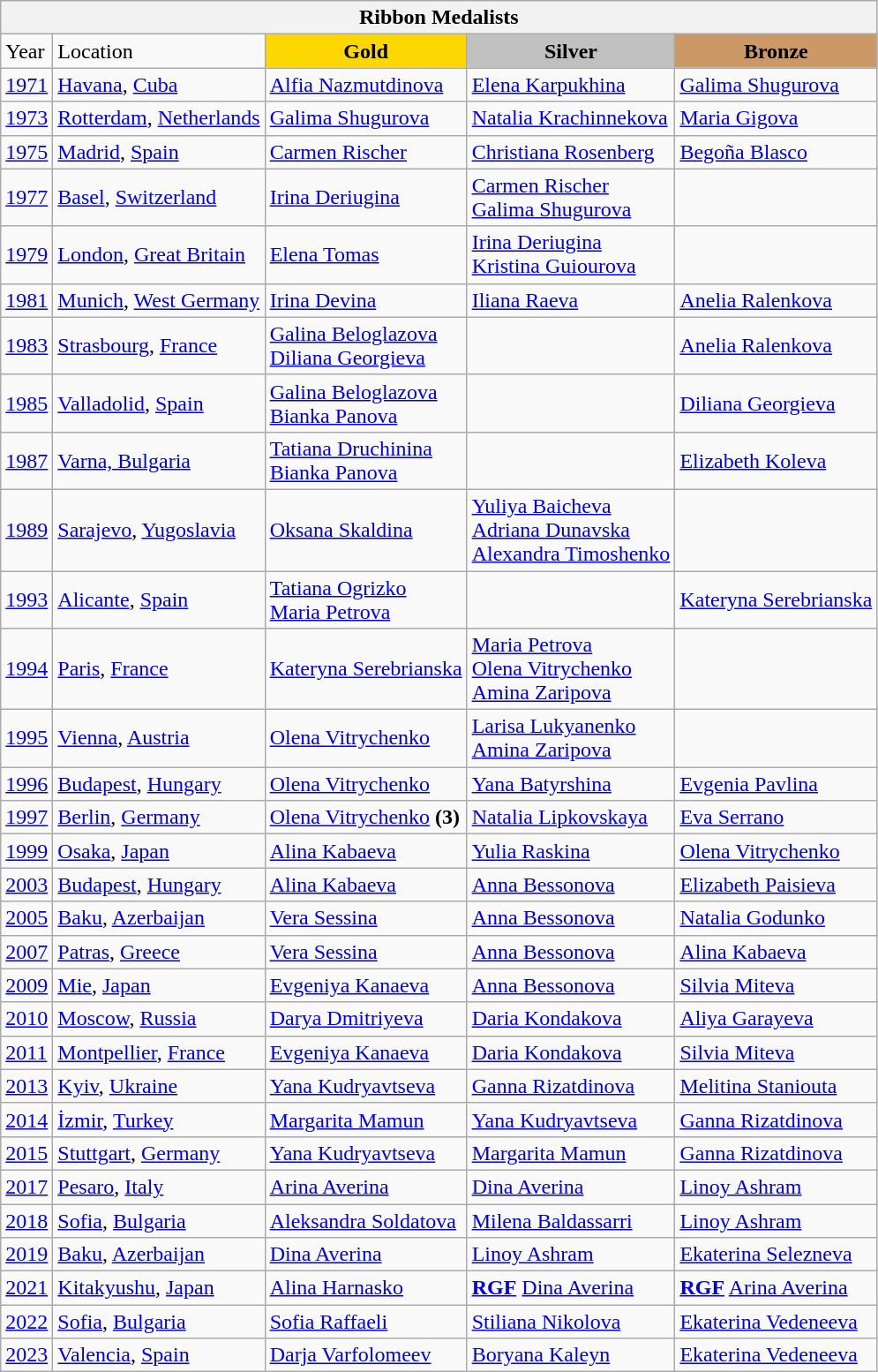<table class="wikitable">
<tr>
<th colspan=5 align="center"><strong>Ribbon Medalists</strong></th>
</tr>
<tr>
<td>Year</td>
<td>Location</td>
<td style="text-align:center;background-color:gold;"><strong>Gold</strong></td>
<td style="text-align:center;background-color:silver;"><strong>Silver</strong></td>
<td style="text-align:center;background-color:#CC9966;"><strong>Bronze</strong></td>
</tr>
<tr>
<td><a href='#'>1971</a></td>
<td> <a href='#'>Havana</a>, <a href='#'>Cuba</a></td>
<td> <a href='#'>Alfia Nazmutdinova</a></td>
<td> <a href='#'>Elena Karpukhina</a></td>
<td> <a href='#'>Galima Shugurova</a></td>
</tr>
<tr>
<td><a href='#'>1973</a></td>
<td> <a href='#'>Rotterdam</a>, <a href='#'>Netherlands</a></td>
<td> <a href='#'>Galima Shugurova</a></td>
<td> <a href='#'>Natalia Krachinnekova</a></td>
<td> <a href='#'>Maria Gigova</a></td>
</tr>
<tr>
<td><a href='#'>1975</a></td>
<td> <a href='#'>Madrid</a>, <a href='#'>Spain</a></td>
<td> <a href='#'>Carmen Rischer</a></td>
<td> <a href='#'>Christiana Rosenberg</a></td>
<td> <a href='#'>Begoña Blasco</a></td>
</tr>
<tr>
<td><a href='#'>1977</a></td>
<td> <a href='#'>Basel</a>, <a href='#'>Switzerland</a></td>
<td> <a href='#'>Irina Deriugina</a></td>
<td> <a href='#'>Carmen Rischer</a> <br> <a href='#'>Galima Shugurova</a></td>
<td></td>
</tr>
<tr>
<td><a href='#'>1979</a></td>
<td> <a href='#'>London</a>, <a href='#'>Great Britain</a></td>
<td> <a href='#'>Elena Tomas</a></td>
<td> <a href='#'>Irina Deriugina</a> <br> <a href='#'>Kristina Guiourova</a></td>
<td></td>
</tr>
<tr>
<td><a href='#'>1981</a></td>
<td> <a href='#'>Munich</a>, <a href='#'>West Germany</a></td>
<td> <a href='#'>Irina Devina</a></td>
<td> <a href='#'>Iliana Raeva</a></td>
<td> <a href='#'>Anelia Ralenkova</a></td>
</tr>
<tr>
<td><a href='#'>1983</a></td>
<td> <a href='#'>Strasbourg</a>, <a href='#'>France</a></td>
<td> <a href='#'>Galina Beloglazova</a><br> <a href='#'>Diliana Georgieva</a></td>
<td></td>
<td> <a href='#'>Anelia Ralenkova</a></td>
</tr>
<tr>
<td><a href='#'>1985</a></td>
<td> <a href='#'>Valladolid</a>, <a href='#'>Spain</a></td>
<td> <a href='#'>Galina Beloglazova</a><br> <a href='#'>Bianka Panova</a></td>
<td></td>
<td> <a href='#'>Diliana Georgieva</a></td>
</tr>
<tr>
<td><a href='#'>1987</a></td>
<td> <a href='#'>Varna, Bulgaria</a></td>
<td> <a href='#'>Tatiana Druchinina</a><br> <a href='#'>Bianka Panova</a></td>
<td></td>
<td> <a href='#'>Elizabeth Koleva</a></td>
</tr>
<tr>
<td><a href='#'>1989</a></td>
<td> <a href='#'>Sarajevo</a>, <a href='#'>Yugoslavia</a></td>
<td> <a href='#'>Oksana Skaldina</a></td>
<td> <a href='#'>Yuliya Baicheva</a><br> <a href='#'>Adriana Dunavska</a><br> <a href='#'>Alexandra Timoshenko</a></td>
<td></td>
</tr>
<tr>
<td><a href='#'>1993</a></td>
<td> <a href='#'>Alicante</a>, <a href='#'>Spain</a></td>
<td> <a href='#'>Tatiana Ogrizko</a> <br> <a href='#'>Maria Petrova</a></td>
<td></td>
<td> <a href='#'>Kateryna Serebrianska</a></td>
</tr>
<tr>
<td><a href='#'>1994</a></td>
<td> <a href='#'>Paris</a>, <a href='#'>France</a></td>
<td> <a href='#'>Kateryna Serebrianska</a></td>
<td> <a href='#'>Maria Petrova</a><br> <a href='#'>Olena Vitrychenko</a><br> <a href='#'>Amina Zaripova</a></td>
<td></td>
</tr>
<tr>
<td><a href='#'>1995</a></td>
<td> <a href='#'>Vienna</a>, <a href='#'>Austria</a></td>
<td> <a href='#'>Olena Vitrychenko</a></td>
<td> <a href='#'>Larisa Lukyanenko</a><br> <a href='#'>Amina Zaripova</a></td>
<td></td>
</tr>
<tr>
<td><a href='#'>1996</a></td>
<td> <a href='#'>Budapest</a>, <a href='#'>Hungary</a></td>
<td> <a href='#'>Olena Vitrychenko</a></td>
<td> <a href='#'>Yana Batyrshina</a></td>
<td> <a href='#'>Evgenia Pavlina</a></td>
</tr>
<tr>
<td><a href='#'>1997</a></td>
<td> <a href='#'>Berlin</a>, <a href='#'>Germany</a></td>
<td> <a href='#'>Olena Vitrychenko</a> <strong>(3)</strong></td>
<td> <a href='#'>Natalia Lipkovskaya</a></td>
<td> <a href='#'>Eva Serrano</a></td>
</tr>
<tr>
<td><a href='#'>1999</a></td>
<td> <a href='#'>Osaka</a>, <a href='#'>Japan</a></td>
<td> <a href='#'>Alina Kabaeva</a></td>
<td> <a href='#'>Yulia Raskina</a></td>
<td> <a href='#'>Olena Vitrychenko</a></td>
</tr>
<tr>
<td><a href='#'>2003</a></td>
<td> <a href='#'>Budapest</a>, <a href='#'>Hungary</a></td>
<td> <a href='#'>Alina Kabaeva</a></td>
<td> <a href='#'>Anna Bessonova</a></td>
<td> <a href='#'>Elizabeth Paisieva</a></td>
</tr>
<tr>
<td><a href='#'>2005</a></td>
<td> <a href='#'>Baku</a>, <a href='#'>Azerbaijan</a></td>
<td> <a href='#'>Vera Sessina</a></td>
<td> <a href='#'>Anna Bessonova</a></td>
<td> <a href='#'>Natalia Godunko</a></td>
</tr>
<tr>
<td><a href='#'>2007</a></td>
<td> <a href='#'>Patras</a>, <a href='#'>Greece</a></td>
<td> <a href='#'>Vera Sessina</a></td>
<td> <a href='#'>Anna Bessonova</a></td>
<td> <a href='#'>Alina Kabaeva</a></td>
</tr>
<tr>
<td><a href='#'>2009</a></td>
<td> <a href='#'>Mie</a>, <a href='#'>Japan</a></td>
<td> <a href='#'>Evgeniya Kanaeva</a></td>
<td> <a href='#'>Anna Bessonova</a></td>
<td> <a href='#'>Silvia Miteva</a></td>
</tr>
<tr>
<td><a href='#'>2010</a></td>
<td> <a href='#'>Moscow</a>, <a href='#'>Russia</a></td>
<td> <a href='#'>Darya Dmitriyeva</a></td>
<td> <a href='#'>Daria Kondakova</a></td>
<td> <a href='#'>Aliya Garayeva</a></td>
</tr>
<tr>
<td><a href='#'>2011</a></td>
<td> <a href='#'>Montpellier</a>, <a href='#'>France</a></td>
<td> <a href='#'>Evgeniya Kanaeva</a></td>
<td> <a href='#'>Daria Kondakova</a></td>
<td> <a href='#'>Silvia Miteva</a></td>
</tr>
<tr>
<td><a href='#'>2013</a></td>
<td> <a href='#'>Kyiv</a>, <a href='#'>Ukraine</a></td>
<td> <a href='#'>Yana Kudryavtseva</a></td>
<td> <a href='#'>Ganna Rizatdinova</a></td>
<td> <a href='#'>Melitina Staniouta</a></td>
</tr>
<tr>
<td><a href='#'>2014</a></td>
<td> <a href='#'>İzmir</a>, <a href='#'>Turkey</a></td>
<td> <a href='#'>Margarita Mamun</a></td>
<td> <a href='#'>Yana Kudryavtseva</a></td>
<td> <a href='#'>Ganna Rizatdinova</a></td>
</tr>
<tr>
<td><a href='#'>2015</a></td>
<td> <a href='#'>Stuttgart</a>, <a href='#'>Germany</a></td>
<td> <a href='#'>Yana Kudryavtseva</a></td>
<td> <a href='#'>Margarita Mamun</a></td>
<td> <a href='#'>Ganna Rizatdinova</a></td>
</tr>
<tr>
<td><a href='#'>2017</a></td>
<td> <a href='#'>Pesaro</a>, <a href='#'>Italy</a></td>
<td> <a href='#'>Arina Averina</a></td>
<td> <a href='#'>Dina Averina</a></td>
<td> <a href='#'>Linoy Ashram</a></td>
</tr>
<tr>
<td><a href='#'>2018</a></td>
<td> <a href='#'>Sofia</a>, <a href='#'>Bulgaria</a></td>
<td> <a href='#'>Aleksandra Soldatova</a></td>
<td> <a href='#'>Milena Baldassarri</a></td>
<td> <a href='#'>Linoy Ashram</a></td>
</tr>
<tr>
<td><a href='#'>2019</a></td>
<td> <a href='#'>Baku</a>, <a href='#'>Azerbaijan</a></td>
<td> <a href='#'>Dina Averina</a></td>
<td> <a href='#'>Linoy Ashram</a></td>
<td> <a href='#'>Ekaterina Selezneva</a></td>
</tr>
<tr>
<td><a href='#'>2021</a></td>
<td> <a href='#'>Kitakyushu</a>, <a href='#'>Japan</a></td>
<td> <a href='#'>Alina Harnasko</a></td>
<td><strong><a href='#'>RGF</a></strong> <a href='#'>Dina Averina</a></td>
<td><strong><a href='#'>RGF</a></strong> <a href='#'>Arina Averina</a></td>
</tr>
<tr>
<td><a href='#'>2022</a></td>
<td> <a href='#'>Sofia</a>, <a href='#'>Bulgaria</a></td>
<td> <a href='#'>Sofia Raffaeli</a></td>
<td> <a href='#'>Stiliana Nikolova</a></td>
<td> <a href='#'>Ekaterina Vedeneeva</a></td>
</tr>
<tr>
<td><a href='#'>2023</a></td>
<td> <a href='#'>Valencia</a>, <a href='#'>Spain</a></td>
<td> <a href='#'>Darja Varfolomeev</a></td>
<td> <a href='#'>Boryana Kaleyn</a></td>
<td> <a href='#'>Ekaterina Vedeneeva</a></td>
</tr>
</table>
